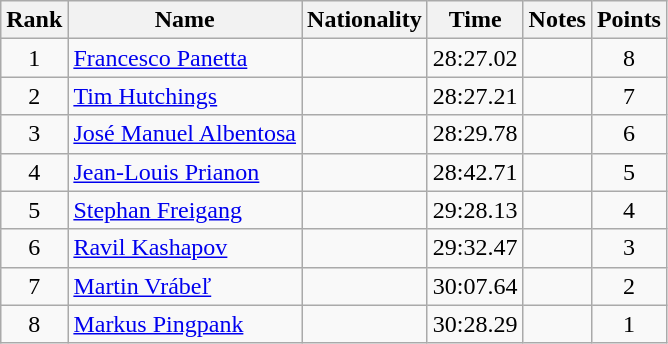<table class="wikitable sortable" style="text-align:center">
<tr>
<th>Rank</th>
<th>Name</th>
<th>Nationality</th>
<th>Time</th>
<th>Notes</th>
<th>Points</th>
</tr>
<tr>
<td>1</td>
<td align=left><a href='#'>Francesco Panetta</a></td>
<td align=left></td>
<td>28:27.02</td>
<td></td>
<td>8</td>
</tr>
<tr>
<td>2</td>
<td align=left><a href='#'>Tim Hutchings</a></td>
<td align=left></td>
<td>28:27.21</td>
<td></td>
<td>7</td>
</tr>
<tr>
<td>3</td>
<td align=left><a href='#'>José Manuel Albentosa</a></td>
<td align=left></td>
<td>28:29.78</td>
<td></td>
<td>6</td>
</tr>
<tr>
<td>4</td>
<td align=left><a href='#'>Jean-Louis Prianon</a></td>
<td align=left></td>
<td>28:42.71</td>
<td></td>
<td>5</td>
</tr>
<tr>
<td>5</td>
<td align=left><a href='#'>Stephan Freigang</a></td>
<td align=left></td>
<td>29:28.13</td>
<td></td>
<td>4</td>
</tr>
<tr>
<td>6</td>
<td align=left><a href='#'>Ravil Kashapov</a></td>
<td align=left></td>
<td>29:32.47</td>
<td></td>
<td>3</td>
</tr>
<tr>
<td>7</td>
<td align=left><a href='#'>Martin Vrábeľ</a></td>
<td align=left></td>
<td>30:07.64</td>
<td></td>
<td>2</td>
</tr>
<tr>
<td>8</td>
<td align=left><a href='#'>Markus Pingpank</a></td>
<td align=left></td>
<td>30:28.29</td>
<td></td>
<td>1</td>
</tr>
</table>
